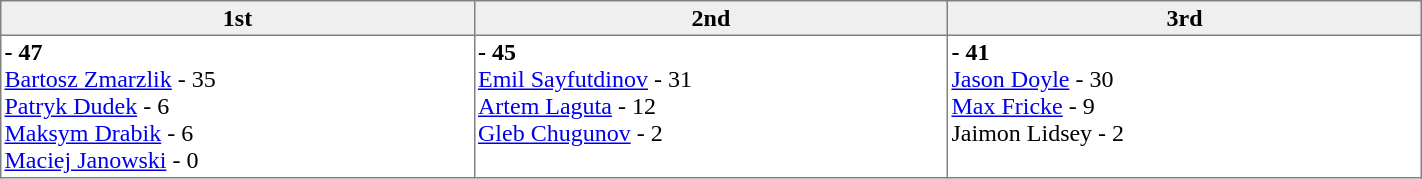<table border="1" cellpadding="2" cellspacing="0"  style="width:75%; border-collapse:collapse;">
<tr style="text-align:left; background:#efefef;">
<th width=15% align=center >1st</th>
<th width=15% align=center >2nd</th>
<th width=15% align=center >3rd</th>
</tr>
<tr align=left>
<td valign=top align=left ><strong> - 47</strong><br><a href='#'>Bartosz Zmarzlik</a> - 35<br><a href='#'>Patryk Dudek</a> - 6<br><a href='#'>Maksym Drabik</a> - 6<br><a href='#'>Maciej Janowski</a> - 0</td>
<td valign=top align=left ><strong> - 45</strong><br><a href='#'>Emil Sayfutdinov</a> - 31<br><a href='#'>Artem Laguta</a> - 12<br><a href='#'>Gleb Chugunov</a> - 2</td>
<td valign=top align=left ><strong> - 41</strong><br><a href='#'>Jason Doyle</a> - 30<br><a href='#'>Max Fricke</a> - 9<br>Jaimon Lidsey - 2</td>
</tr>
</table>
